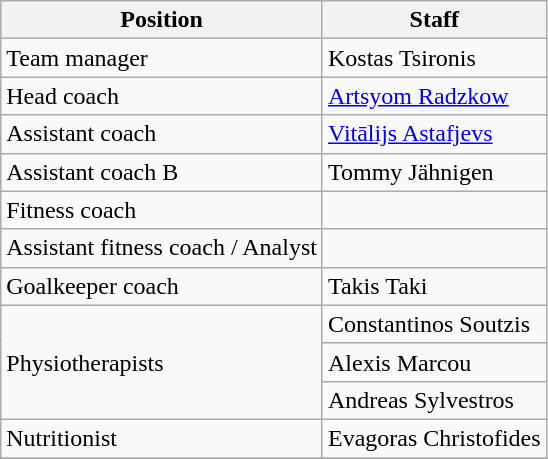<table class="wikitable" style="text-align: center">
<tr>
<th align=left>Position</th>
<th align=left>Staff</th>
</tr>
<tr>
<td align=left>Team manager</td>
<td align=left> Kostas Tsironis</td>
</tr>
<tr>
<td align=left>Head coach</td>
<td align=left> <a href='#'>Artsyom Radzkow</a></td>
</tr>
<tr>
<td align=left>Assistant coach</td>
<td align=left> <a href='#'>Vitālijs Astafjevs</a></td>
</tr>
<tr>
<td align=left>Assistant coach B</td>
<td align=left> Tommy Jähnigen</td>
</tr>
<tr>
<td align=left>Fitness coach</td>
<td align=left></td>
</tr>
<tr>
<td align=left>Assistant fitness coach / Analyst</td>
<td align=left></td>
</tr>
<tr>
<td align=left>Goalkeeper coach</td>
<td align=left> Takis Taki</td>
</tr>
<tr>
<td rowspan="3" align=left>Physiotherapists</td>
<td align=left> Constantinos Soutzis</td>
</tr>
<tr>
<td align=left> Alexis Marcou</td>
</tr>
<tr>
<td align=left> Andreas Sylvestros</td>
</tr>
<tr>
<td align=left>Nutritionist</td>
<td align=left> Evagoras Christofides</td>
</tr>
<tr>
</tr>
</table>
